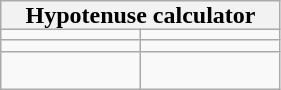<table - class="wikitable floatleft" style="margin: 0;">
<tr>
<th colspan=2 style="padding: 0 1em">Hypotenuse calculator</th>
</tr>
<tr>
<td></td>
<td></td>
</tr>
<tr>
<td></td>
<td></td>
</tr>
<tr>
<td></td>
<td><br></td>
</tr>
</table>
